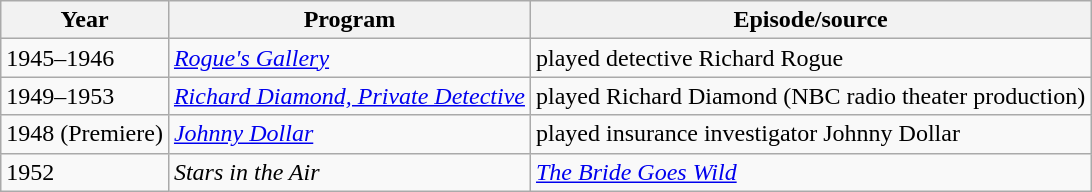<table class="wikitable">
<tr>
<th>Year</th>
<th>Program</th>
<th>Episode/source</th>
</tr>
<tr>
<td>1945–1946</td>
<td><em><a href='#'>Rogue's Gallery</a></em></td>
<td>played detective Richard Rogue</td>
</tr>
<tr>
<td>1949–1953</td>
<td><em><a href='#'>Richard Diamond, Private Detective</a></em></td>
<td>played Richard Diamond (NBC radio theater production)</td>
</tr>
<tr>
<td>1948 (Premiere)</td>
<td><em><a href='#'>Johnny Dollar</a></em></td>
<td>played insurance investigator Johnny Dollar</td>
</tr>
<tr>
<td>1952</td>
<td><em>Stars in the Air</em></td>
<td><em><a href='#'>The Bride Goes Wild</a></em></td>
</tr>
</table>
